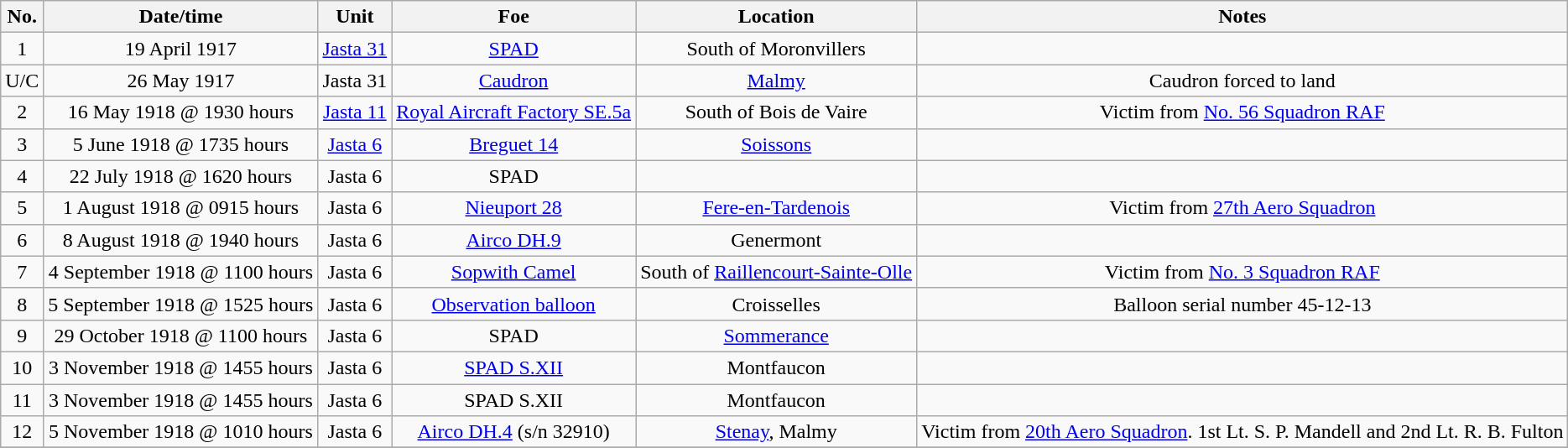<table class="wikitable">
<tr>
<th>No.</th>
<th>Date/time</th>
<th>Unit</th>
<th>Foe</th>
<th>Location</th>
<th>Notes</th>
</tr>
<tr>
<td align="center">1</td>
<td align="center">19 April 1917</td>
<td align="center"><a href='#'>Jasta 31</a></td>
<td align="center"><a href='#'>SPAD</a></td>
<td align="center">South of Moronvillers</td>
<td align="center"></td>
</tr>
<tr>
<td align="center">U/C</td>
<td align="center">26 May 1917</td>
<td align="center">Jasta 31</td>
<td align="center"><a href='#'>Caudron</a></td>
<td align="center"><a href='#'>Malmy</a></td>
<td align="center">Caudron forced to land</td>
</tr>
<tr>
<td align="center">2</td>
<td align="center">16 May 1918 @ 1930 hours</td>
<td align="center"><a href='#'>Jasta 11</a></td>
<td align="center"><a href='#'>Royal Aircraft Factory SE.5a</a></td>
<td align="center">South of Bois de Vaire</td>
<td align="center">Victim from <a href='#'>No. 56 Squadron RAF</a></td>
</tr>
<tr>
<td align="center">3</td>
<td align="center">5 June 1918 @ 1735 hours</td>
<td align="center"><a href='#'>Jasta 6</a></td>
<td align="center"><a href='#'>Breguet 14</a></td>
<td align="center"><a href='#'>Soissons</a></td>
<td align="center"></td>
</tr>
<tr>
<td align="center">4</td>
<td align="center">22 July 1918 @ 1620 hours</td>
<td align="center">Jasta 6</td>
<td align="center">SPAD</td>
<td align="center"></td>
<td align="center"></td>
</tr>
<tr>
<td align="center">5</td>
<td align="center">1 August 1918 @ 0915 hours</td>
<td align="center">Jasta 6</td>
<td align="center"><a href='#'>Nieuport 28</a></td>
<td align="center"><a href='#'>Fere-en-Tardenois</a></td>
<td align="center">Victim from <a href='#'>27th Aero Squadron</a></td>
</tr>
<tr>
<td align="center">6</td>
<td align="center">8 August 1918 @ 1940 hours</td>
<td align="center">Jasta 6</td>
<td align="center"><a href='#'>Airco DH.9</a></td>
<td align="center">Genermont</td>
<td align="center"></td>
</tr>
<tr>
<td align="center">7</td>
<td align="center">4 September 1918 @ 1100 hours</td>
<td align="center">Jasta 6</td>
<td align="center"><a href='#'>Sopwith Camel</a></td>
<td align="center">South of <a href='#'>Raillencourt-Sainte-Olle</a></td>
<td align="center">Victim from <a href='#'>No. 3 Squadron RAF</a></td>
</tr>
<tr>
<td align="center">8</td>
<td align="center">5 September 1918 @ 1525 hours</td>
<td align="center">Jasta 6</td>
<td align="center"><a href='#'>Observation balloon</a></td>
<td align="center">Croisselles</td>
<td align="center">Balloon serial number 45-12-13</td>
</tr>
<tr>
<td align="center">9</td>
<td align="center">29 October 1918 @ 1100 hours</td>
<td align="center">Jasta 6</td>
<td align="center">SPAD</td>
<td align="center"><a href='#'>Sommerance</a></td>
<td align="center"></td>
</tr>
<tr>
<td align="center">10</td>
<td align="center">3 November 1918 @ 1455 hours</td>
<td align="center">Jasta 6</td>
<td align="center"><a href='#'>SPAD S.XII</a></td>
<td align="center">Montfaucon</td>
<td align="center"></td>
</tr>
<tr>
<td align="center">11</td>
<td align="center">3 November 1918 @ 1455 hours</td>
<td align="center">Jasta 6</td>
<td align="center">SPAD S.XII</td>
<td align="center">Montfaucon</td>
<td align="center"></td>
</tr>
<tr>
<td align="center">12</td>
<td align="center">5 November 1918 @ 1010 hours</td>
<td align="center">Jasta 6</td>
<td align="center"><a href='#'>Airco DH.4</a> (s/n 32910)</td>
<td align="center"><a href='#'>Stenay</a>, Malmy</td>
<td align="center">Victim from <a href='#'>20th Aero Squadron</a>. 1st Lt. S. P. Mandell and 2nd Lt. R. B. Fulton</td>
</tr>
<tr>
</tr>
</table>
